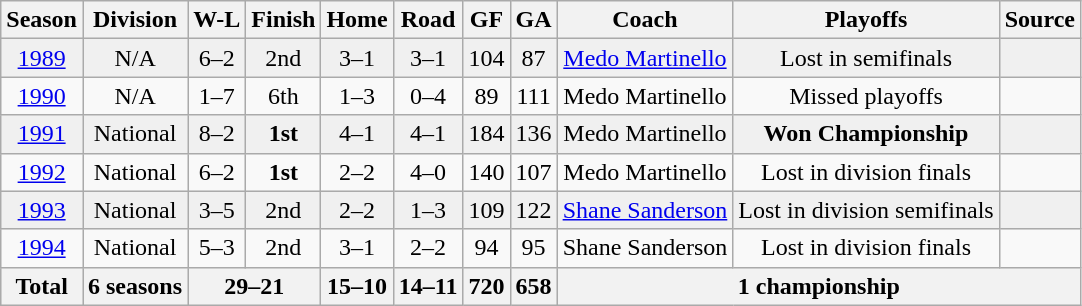<table class="wikitable">
<tr>
<th>Season</th>
<th>Division</th>
<th>W-L</th>
<th>Finish</th>
<th>Home</th>
<th>Road</th>
<th>GF</th>
<th>GA</th>
<th>Coach</th>
<th>Playoffs</th>
<th>Source</th>
</tr>
<tr ALIGN=center bgcolor="#f0f0f0">
<td><a href='#'>1989</a></td>
<td>N/A</td>
<td>6–2</td>
<td>2nd</td>
<td>3–1</td>
<td>3–1</td>
<td>104</td>
<td>87</td>
<td><a href='#'>Medo Martinello</a></td>
<td>Lost in semifinals</td>
<td></td>
</tr>
<tr ALIGN=center>
<td><a href='#'>1990</a></td>
<td>N/A</td>
<td>1–7</td>
<td>6th</td>
<td>1–3</td>
<td>0–4</td>
<td>89</td>
<td>111</td>
<td>Medo Martinello</td>
<td>Missed playoffs</td>
<td></td>
</tr>
<tr ALIGN=center bgcolor="#f0f0f0">
<td><a href='#'>1991</a></td>
<td>National</td>
<td>8–2</td>
<td><strong>1st</strong></td>
<td>4–1</td>
<td>4–1</td>
<td>184</td>
<td>136</td>
<td>Medo Martinello</td>
<td><strong>Won Championship</strong></td>
<td></td>
</tr>
<tr ALIGN=center>
<td><a href='#'>1992</a></td>
<td>National</td>
<td>6–2</td>
<td><strong>1st</strong></td>
<td>2–2</td>
<td>4–0</td>
<td>140</td>
<td>107</td>
<td>Medo Martinello</td>
<td>Lost in division finals</td>
<td></td>
</tr>
<tr ALIGN=center bgcolor="#f0f0f0">
<td><a href='#'>1993</a></td>
<td>National</td>
<td>3–5</td>
<td>2nd</td>
<td>2–2</td>
<td>1–3</td>
<td>109</td>
<td>122</td>
<td><a href='#'>Shane Sanderson</a></td>
<td>Lost in division semifinals</td>
<td></td>
</tr>
<tr ALIGN=center>
<td><a href='#'>1994</a></td>
<td>National</td>
<td>5–3</td>
<td>2nd</td>
<td>3–1</td>
<td>2–2</td>
<td>94</td>
<td>95</td>
<td>Shane Sanderson</td>
<td>Lost in division finals</td>
<td></td>
</tr>
<tr ALIGN=center bgcolor="#e0e0e0">
<th>Total</th>
<th>6 seasons</th>
<th colspan="2">29–21</th>
<th>15–10</th>
<th>14–11</th>
<th>720</th>
<th>658</th>
<th colspan="3">1 championship</th>
</tr>
</table>
